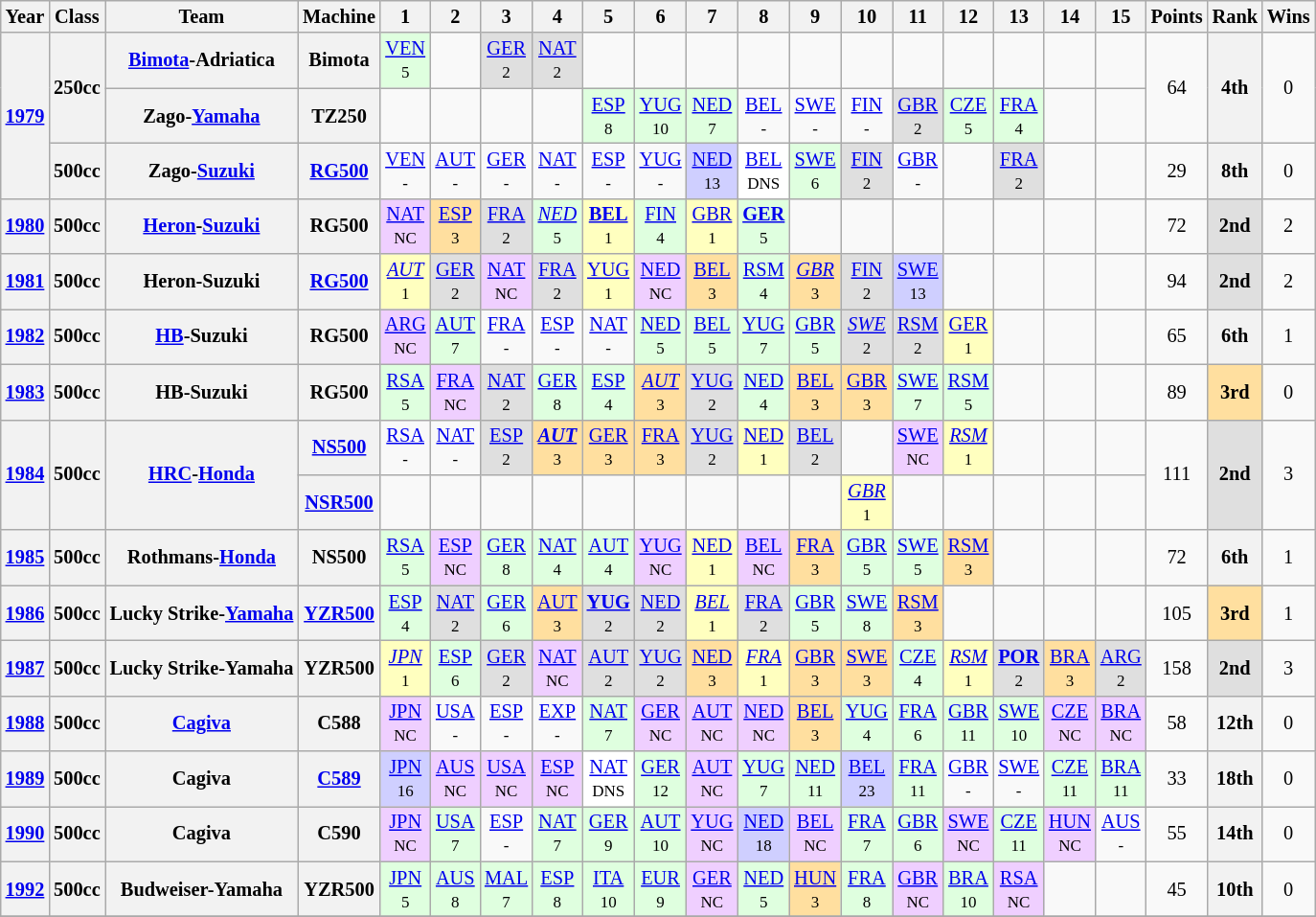<table class="wikitable" style="text-align:center; font-size:85%">
<tr>
<th>Year</th>
<th>Class</th>
<th>Team</th>
<th>Machine</th>
<th>1</th>
<th>2</th>
<th>3</th>
<th>4</th>
<th>5</th>
<th>6</th>
<th>7</th>
<th>8</th>
<th>9</th>
<th>10</th>
<th>11</th>
<th>12</th>
<th>13</th>
<th>14</th>
<th>15</th>
<th>Points</th>
<th>Rank</th>
<th>Wins</th>
</tr>
<tr>
<th rowspan=3><a href='#'>1979</a></th>
<th rowspan=2>250cc</th>
<th><a href='#'>Bimota</a>-Adriatica</th>
<th>Bimota</th>
<td style="background:#DFFFDF;"><a href='#'>VEN</a><br><small>5</small></td>
<td></td>
<td style="background:#DFDFDF;"><a href='#'>GER</a><br><small>2</small></td>
<td style="background:#DFDFDF;"><a href='#'>NAT</a><br><small>2</small></td>
<td></td>
<td></td>
<td></td>
<td></td>
<td></td>
<td></td>
<td></td>
<td></td>
<td></td>
<td></td>
<td></td>
<td rowspan=2>64</td>
<th rowspan=2>4th</th>
<td rowspan=2>0</td>
</tr>
<tr>
<th>Zago-<a href='#'>Yamaha</a></th>
<th>TZ250</th>
<td></td>
<td></td>
<td></td>
<td></td>
<td style="background:#DFFFDF;"><a href='#'>ESP</a><br><small>8</small></td>
<td style="background:#DFFFDF;"><a href='#'>YUG</a><br><small>10</small></td>
<td style="background:#DFFFDF;"><a href='#'>NED</a><br><small>7</small></td>
<td><a href='#'>BEL</a><br><small>-</small></td>
<td><a href='#'>SWE</a><br><small>-</small></td>
<td><a href='#'>FIN</a><br><small>-</small></td>
<td style="background:#DFDFDF;"><a href='#'>GBR</a><br><small>2</small></td>
<td style="background:#DFFFDF;"><a href='#'>CZE</a><br><small>5</small></td>
<td style="background:#DFFFDF;"><a href='#'>FRA</a><br><small>4</small></td>
<td></td>
<td></td>
</tr>
<tr>
<th>500cc</th>
<th>Zago-<a href='#'>Suzuki</a></th>
<th><a href='#'>RG500</a></th>
<td><a href='#'>VEN</a><br><small>-</small></td>
<td><a href='#'>AUT</a><br><small>-</small></td>
<td><a href='#'>GER</a><br><small>-</small></td>
<td><a href='#'>NAT</a><br><small>-</small></td>
<td><a href='#'>ESP</a><br><small>-</small></td>
<td><a href='#'>YUG</a><br><small>-</small></td>
<td style="background:#CFCFFF;"><a href='#'>NED</a><br><small>13</small></td>
<td style="background:#ffffff;"><a href='#'>BEL</a><br><small>DNS</small></td>
<td style="background:#DFFFDF;"><a href='#'>SWE</a><br><small>6</small></td>
<td style="background:#DFDFDF;"><a href='#'>FIN</a><br><small>2</small></td>
<td><a href='#'>GBR</a><br><small>-</small></td>
<td></td>
<td style="background:#DFDFDF;"><a href='#'>FRA</a><br><small>2</small></td>
<td></td>
<td></td>
<td>29</td>
<th>8th</th>
<td>0</td>
</tr>
<tr>
<th><a href='#'>1980</a></th>
<th>500cc</th>
<th><a href='#'>Heron</a>-<a href='#'>Suzuki</a></th>
<th>RG500</th>
<td style="background:#EFCFFF;"><a href='#'>NAT</a><br><small>NC</small></td>
<td style="background:#FFDF9F;"><a href='#'>ESP</a><br><small>3</small></td>
<td style="background:#DFDFDF;"><a href='#'>FRA</a><br><small>2</small></td>
<td style="background:#DFFFDF;"><em><a href='#'>NED</a></em><br><small>5</small></td>
<td style="background:#FFFFBF;"><strong><a href='#'>BEL</a></strong><br><small>1</small></td>
<td style="background:#DFFFDF;"><a href='#'>FIN</a><br><small>4</small></td>
<td style="background:#FFFFBF;"><a href='#'>GBR</a><br><small>1</small></td>
<td style="background:#DFFFDF;"><strong><a href='#'>GER</a></strong><br><small>5</small></td>
<td></td>
<td></td>
<td></td>
<td></td>
<td></td>
<td></td>
<td></td>
<td>72</td>
<td style="background:#DFDFDF;"><strong>2nd</strong></td>
<td>2</td>
</tr>
<tr>
<th><a href='#'>1981</a></th>
<th>500cc</th>
<th>Heron-Suzuki</th>
<th><a href='#'>RG500</a></th>
<td style="background:#FFFFBF;"><em><a href='#'>AUT</a></em><br><small>1</small></td>
<td style="background:#DFDFDF;"><a href='#'>GER</a><br><small>2</small></td>
<td style="background:#EFCFFF;"><a href='#'>NAT</a><br><small>NC</small></td>
<td style="background:#DFDFDF;"><a href='#'>FRA</a><br><small>2</small></td>
<td style="background:#FFFFBF;"><a href='#'>YUG</a><br><small>1</small></td>
<td style="background:#EFCFFF;"><a href='#'>NED</a><br><small>NC</small></td>
<td style="background:#FFDF9F;"><a href='#'>BEL</a><br><small>3</small></td>
<td style="background:#DFFFDF;"><a href='#'>RSM</a><br><small>4</small></td>
<td style="background:#FFDF9F;"><em><a href='#'>GBR</a></em><br><small>3</small></td>
<td style="background:#DFDFDF;"><a href='#'>FIN</a><br><small>2</small></td>
<td style="background:#CFCFFF;"><a href='#'>SWE</a><br><small>13</small></td>
<td></td>
<td></td>
<td></td>
<td></td>
<td>94</td>
<td style="background:#DFDFDF;"><strong>2nd</strong></td>
<td>2</td>
</tr>
<tr>
<th><a href='#'>1982</a></th>
<th>500cc</th>
<th><a href='#'>HB</a>-Suzuki</th>
<th>RG500</th>
<td style="background:#EFCFFF;"><a href='#'>ARG</a><br><small>NC</small></td>
<td style="background:#DFFFDF;"><a href='#'>AUT</a><br><small>7</small></td>
<td><a href='#'>FRA</a><br><small>-</small></td>
<td><a href='#'>ESP</a><br><small>-</small></td>
<td><a href='#'>NAT</a><br><small>-</small></td>
<td style="background:#DFFFDF;"><a href='#'>NED</a><br><small>5</small></td>
<td style="background:#DFFFDF;"><a href='#'>BEL</a><br><small>5</small></td>
<td style="background:#DFFFDF;"><a href='#'>YUG</a><br><small>7</small></td>
<td style="background:#DFFFDF;"><a href='#'>GBR</a><br><small>5</small></td>
<td style="background:#DFDFDF;"><em><a href='#'>SWE</a></em><br><small>2</small></td>
<td style="background:#DFDFDF;"><a href='#'>RSM</a><br><small>2</small></td>
<td style="background:#FFFFBF;"><a href='#'>GER</a><br><small>1</small></td>
<td></td>
<td></td>
<td></td>
<td>65</td>
<th>6th</th>
<td>1</td>
</tr>
<tr>
<th><a href='#'>1983</a></th>
<th>500cc</th>
<th>HB-Suzuki</th>
<th>RG500</th>
<td style="background:#DFFFDF;"><a href='#'>RSA</a><br><small>5</small></td>
<td style="background:#EFCFFF;"><a href='#'>FRA</a><br><small>NC</small></td>
<td style="background:#DFDFDF;"><a href='#'>NAT</a><br><small>2</small></td>
<td style="background:#DFFFDF;"><a href='#'>GER</a><br><small>8</small></td>
<td style="background:#DFFFDF;"><a href='#'>ESP</a><br><small>4</small></td>
<td style="background:#FFDF9F;"><em><a href='#'>AUT</a></em><br><small>3</small></td>
<td style="background:#DFDFDF;"><a href='#'>YUG</a><br><small>2</small></td>
<td style="background:#DFFFDF;"><a href='#'>NED</a><br><small>4</small></td>
<td style="background:#FFDF9F;"><a href='#'>BEL</a><br><small>3</small></td>
<td style="background:#FFDF9F;"><a href='#'>GBR</a><br><small>3</small></td>
<td style="background:#DFFFDF;"><a href='#'>SWE</a><br><small>7</small></td>
<td style="background:#DFFFDF;"><a href='#'>RSM</a><br><small>5</small></td>
<td></td>
<td></td>
<td></td>
<td>89</td>
<td style="background:#FFDF9F;"><strong>3rd</strong></td>
<td>0</td>
</tr>
<tr>
<th rowspan=2><a href='#'>1984</a></th>
<th rowspan=2>500cc</th>
<th rowspan=2><a href='#'>HRC</a>-<a href='#'>Honda</a></th>
<th><a href='#'>NS500</a></th>
<td><a href='#'>RSA</a><br><small>-</small></td>
<td><a href='#'>NAT</a><br><small>-</small></td>
<td style="background:#DFDFDF;"><a href='#'>ESP</a><br><small>2</small></td>
<td style="background:#FFDF9F;"><strong><em><a href='#'>AUT</a></em></strong><br><small>3</small></td>
<td style="background:#FFDF9F;"><a href='#'>GER</a><br><small>3</small></td>
<td style="background:#FFDF9F;"><a href='#'>FRA</a><br><small>3</small></td>
<td style="background:#DFDFDF;"><a href='#'>YUG</a><br><small>2</small></td>
<td style="background:#FFFFBF;"><a href='#'>NED</a><br><small>1</small></td>
<td style="background:#DFDFDF;"><a href='#'>BEL</a><br><small>2</small></td>
<td></td>
<td style="background:#EFCFFF;"><a href='#'>SWE</a><br><small>NC</small></td>
<td style="background:#FFFFBF;"><em><a href='#'>RSM</a></em><br><small>1</small></td>
<td></td>
<td></td>
<td></td>
<td rowspan=2>111</td>
<td rowspan=2 style="background:#DFDFDF;"><strong>2nd</strong></td>
<td rowspan=2>3</td>
</tr>
<tr>
<th><a href='#'>NSR500</a></th>
<td></td>
<td></td>
<td></td>
<td></td>
<td></td>
<td></td>
<td></td>
<td></td>
<td></td>
<td style="background:#FFFFBF;"><em><a href='#'>GBR</a></em><br><small>1</small></td>
<td></td>
<td></td>
<td></td>
<td></td>
<td></td>
</tr>
<tr>
<th><a href='#'>1985</a></th>
<th>500cc</th>
<th>Rothmans-<a href='#'>Honda</a></th>
<th>NS500</th>
<td style="background:#DFFFDF;"><a href='#'>RSA</a><br><small>5</small></td>
<td style="background:#EFCFFF;"><a href='#'>ESP</a><br><small>NC</small></td>
<td style="background:#DFFFDF;"><a href='#'>GER</a><br><small>8</small></td>
<td style="background:#DFFFDF;"><a href='#'>NAT</a><br><small>4</small></td>
<td style="background:#DFFFDF;"><a href='#'>AUT</a><br><small>4</small></td>
<td style="background:#EFCFFF;"><a href='#'>YUG</a><br><small>NC</small></td>
<td style="background:#FFFFBF;"><a href='#'>NED</a><br><small>1</small></td>
<td style="background:#EFCFFF;"><a href='#'>BEL</a><br><small>NC</small></td>
<td style="background:#FFDF9F;"><a href='#'>FRA</a><br><small>3</small></td>
<td style="background:#DFFFDF;"><a href='#'>GBR</a><br><small>5</small></td>
<td style="background:#DFFFDF;"><a href='#'>SWE</a><br><small>5</small></td>
<td style="background:#FFDF9F;"><a href='#'>RSM</a><br><small>3</small></td>
<td></td>
<td></td>
<td></td>
<td>72</td>
<th>6th</th>
<td>1</td>
</tr>
<tr>
<th><a href='#'>1986</a></th>
<th>500cc</th>
<th>Lucky Strike-<a href='#'>Yamaha</a></th>
<th><a href='#'>YZR500</a></th>
<td style="background:#DFFFDF;"><a href='#'>ESP</a><br><small>4</small></td>
<td style="background:#DFDFDF;"><a href='#'>NAT</a><br><small>2</small></td>
<td style="background:#DFFFDF;"><a href='#'>GER</a><br><small>6</small></td>
<td style="background:#FFDF9F;"><a href='#'>AUT</a><br><small>3</small></td>
<td style="background:#DFDFDF;"><strong><a href='#'>YUG</a></strong><br><small>2</small></td>
<td style="background:#DFDFDF;"><a href='#'>NED</a><br><small>2</small></td>
<td style="background:#FFFFBF;"><em><a href='#'>BEL</a></em><br><small>1</small></td>
<td style="background:#DFDFDF;"><a href='#'>FRA</a><br><small>2</small></td>
<td style="background:#DFFFDF;"><a href='#'>GBR</a><br><small>5</small></td>
<td style="background:#DFFFDF;"><a href='#'>SWE</a><br><small>8</small></td>
<td style="background:#FFDF9F;"><a href='#'>RSM</a><br><small>3</small></td>
<td></td>
<td></td>
<td></td>
<td></td>
<td>105</td>
<td style="background:#FFDF9F;"><strong>3rd</strong></td>
<td>1</td>
</tr>
<tr>
<th><a href='#'>1987</a></th>
<th>500cc</th>
<th>Lucky Strike-Yamaha</th>
<th>YZR500</th>
<td style="background:#FFFFBF;"><em><a href='#'>JPN</a></em><br><small>1</small></td>
<td style="background:#DFFFDF;"><a href='#'>ESP</a><br><small>6</small></td>
<td style="background:#DFDFDF;"><a href='#'>GER</a><br><small>2</small></td>
<td style="background:#EFCFFF;"><a href='#'>NAT</a><br><small>NC</small></td>
<td style="background:#DFDFDF;"><a href='#'>AUT</a><br><small>2</small></td>
<td style="background:#DFDFDF;"><a href='#'>YUG</a><br><small>2</small></td>
<td style="background:#FFDF9F;"><a href='#'>NED</a><br><small>3</small></td>
<td style="background:#FFFFBF;"><em><a href='#'>FRA</a></em><br><small>1</small></td>
<td style="background:#FFDF9F;"><a href='#'>GBR</a><br><small>3</small></td>
<td style="background:#FFDF9F;"><a href='#'>SWE</a><br><small>3</small></td>
<td style="background:#DFFFDF;"><a href='#'>CZE</a><br><small>4</small></td>
<td style="background:#FFFFBF;"><em><a href='#'>RSM</a></em><br><small>1</small></td>
<td style="background:#DFDFDF;"><strong><a href='#'>POR</a></strong><br><small>2</small></td>
<td style="background:#FFDF9F;"><a href='#'>BRA</a><br><small>3</small></td>
<td style="background:#DFDFDF;"><a href='#'>ARG</a><br><small>2</small></td>
<td>158</td>
<td style="background:#DFDFDF;"><strong>2nd</strong></td>
<td>3</td>
</tr>
<tr>
<th><a href='#'>1988</a></th>
<th>500cc</th>
<th><a href='#'>Cagiva</a></th>
<th>C588</th>
<td style="background:#EFCFFF;"><a href='#'>JPN</a><br><small>NC</small></td>
<td><a href='#'>USA</a><br><small>-</small></td>
<td><a href='#'>ESP</a><br><small>-</small></td>
<td><a href='#'>EXP</a><br><small>-</small></td>
<td style="background:#DFFFDF;"><a href='#'>NAT</a><br><small>7</small></td>
<td style="background:#EFCFFF;"><a href='#'>GER</a><br><small>NC</small></td>
<td style="background:#EFCFFF;"><a href='#'>AUT</a><br><small>NC</small></td>
<td style="background:#EFCFFF;"><a href='#'>NED</a><br><small>NC</small></td>
<td style="background:#FFDF9F;"><a href='#'>BEL</a><br><small>3</small></td>
<td style="background:#DFFFDF;"><a href='#'>YUG</a><br><small>4</small></td>
<td style="background:#DFFFDF;"><a href='#'>FRA</a><br><small>6</small></td>
<td style="background:#DFFFDF;"><a href='#'>GBR</a><br><small>11</small></td>
<td style="background:#DFFFDF;"><a href='#'>SWE</a><br><small>10</small></td>
<td style="background:#EFCFFF;"><a href='#'>CZE</a><br><small>NC</small></td>
<td style="background:#EFCFFF;"><a href='#'>BRA</a><br><small>NC</small></td>
<td>58</td>
<th>12th</th>
<td>0</td>
</tr>
<tr>
<th><a href='#'>1989</a></th>
<th>500cc</th>
<th>Cagiva</th>
<th><a href='#'>C589</a></th>
<td style="background:#CFCFFF;"><a href='#'>JPN</a><br><small>16</small></td>
<td style="background:#EFCFFF;"><a href='#'>AUS</a><br><small>NC</small></td>
<td style="background:#EFCFFF;"><a href='#'>USA</a><br><small>NC</small></td>
<td style="background:#EFCFFF;"><a href='#'>ESP</a><br><small>NC</small></td>
<td style="background:#ffffff;"><a href='#'>NAT</a><br><small>DNS</small></td>
<td style="background:#DFFFDF;"><a href='#'>GER</a><br><small>12</small></td>
<td style="background:#EFCFFF;"><a href='#'>AUT</a><br><small>NC</small></td>
<td style="background:#DFFFDF;"><a href='#'>YUG</a><br><small>7</small></td>
<td style="background:#DFFFDF;"><a href='#'>NED</a><br><small>11</small></td>
<td style="background:#CFCFFF;"><a href='#'>BEL</a><br><small>23</small></td>
<td style="background:#DFFFDF;"><a href='#'>FRA</a><br><small>11</small></td>
<td><a href='#'>GBR</a><br><small>-</small></td>
<td><a href='#'>SWE</a><br><small>-</small></td>
<td style="background:#DFFFDF;"><a href='#'>CZE</a><br><small>11</small></td>
<td style="background:#DFFFDF;"><a href='#'>BRA</a><br><small>11</small></td>
<td>33</td>
<th>18th</th>
<td>0</td>
</tr>
<tr>
<th><a href='#'>1990</a></th>
<th>500cc</th>
<th>Cagiva</th>
<th>C590</th>
<td style="background:#EFCFFF;"><a href='#'>JPN</a><br><small>NC</small></td>
<td style="background:#DFFFDF;"><a href='#'>USA</a><br><small>7</small></td>
<td><a href='#'>ESP</a><br><small>-</small></td>
<td style="background:#DFFFDF;"><a href='#'>NAT</a><br><small>7</small></td>
<td style="background:#DFFFDF;"><a href='#'>GER</a><br><small>9</small></td>
<td style="background:#DFFFDF;"><a href='#'>AUT</a><br><small>10</small></td>
<td style="background:#EFCFFF;"><a href='#'>YUG</a><br><small>NC</small></td>
<td style="background:#CFCFFF;"><a href='#'>NED</a><br><small>18</small></td>
<td style="background:#EFCFFF;"><a href='#'>BEL</a><br><small>NC</small></td>
<td style="background:#DFFFDF;"><a href='#'>FRA</a><br><small>7</small></td>
<td style="background:#DFFFDF;"><a href='#'>GBR</a><br><small>6</small></td>
<td style="background:#EFCFFF;"><a href='#'>SWE</a><br><small>NC</small></td>
<td style="background:#DFFFDF;"><a href='#'>CZE</a><br><small>11</small></td>
<td style="background:#EFCFFF;"><a href='#'>HUN</a><br><small>NC</small></td>
<td><a href='#'>AUS</a><br><small>-</small></td>
<td>55</td>
<th>14th</th>
<td>0</td>
</tr>
<tr>
<th><a href='#'>1992</a></th>
<th>500cc</th>
<th>Budweiser-Yamaha</th>
<th>YZR500</th>
<td style="background:#DFFFDF;"><a href='#'>JPN</a><br><small>5</small></td>
<td style="background:#DFFFDF;"><a href='#'>AUS</a><br><small>8</small></td>
<td style="background:#DFFFDF;"><a href='#'>MAL</a><br><small>7</small></td>
<td style="background:#DFFFDF;"><a href='#'>ESP</a><br><small>8</small></td>
<td style="background:#DFFFDF;"><a href='#'>ITA</a><br><small>10</small></td>
<td style="background:#DFFFDF;"><a href='#'>EUR</a><br><small>9</small></td>
<td style="background:#EFCFFF;"><a href='#'>GER</a><br><small>NC</small></td>
<td style="background:#DFFFDF;"><a href='#'>NED</a><br><small>5</small></td>
<td style="background:#FFDF9F;"><a href='#'>HUN</a><br><small>3</small></td>
<td style="background:#DFFFDF;"><a href='#'>FRA</a><br><small>8</small></td>
<td style="background:#EFCFFF;"><a href='#'>GBR</a><br><small>NC</small></td>
<td style="background:#DFFFDF;"><a href='#'>BRA</a><br><small>10</small></td>
<td style="background:#EFCFFF;"><a href='#'>RSA</a><br><small>NC</small></td>
<td></td>
<td></td>
<td>45</td>
<th>10th</th>
<td>0</td>
</tr>
<tr>
</tr>
</table>
